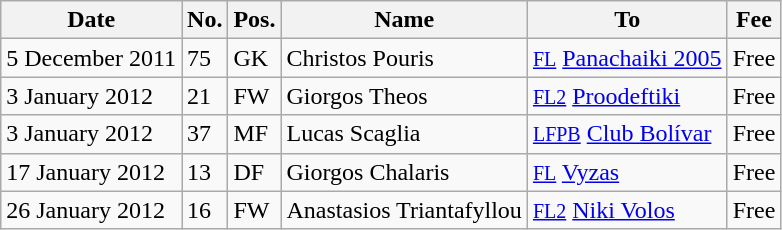<table class="wikitable">
<tr>
<th>Date</th>
<th>No.</th>
<th>Pos.</th>
<th>Name</th>
<th>To</th>
<th>Fee</th>
</tr>
<tr>
<td>5 December 2011</td>
<td>75</td>
<td>GK</td>
<td> Christos Pouris</td>
<td> <small><a href='#'>FL</a></small> <a href='#'>Panachaiki 2005</a></td>
<td>Free</td>
</tr>
<tr>
<td>3 January 2012</td>
<td>21</td>
<td>FW</td>
<td> Giorgos Theos</td>
<td> <small><a href='#'>FL2</a></small> <a href='#'>Proodeftiki</a></td>
<td>Free</td>
</tr>
<tr>
<td>3 January 2012</td>
<td>37</td>
<td>MF</td>
<td> Lucas Scaglia</td>
<td> <small><a href='#'>LFPB</a></small> <a href='#'>Club Bolívar</a></td>
<td>Free</td>
</tr>
<tr>
<td>17 January 2012</td>
<td>13</td>
<td>DF</td>
<td> Giorgos Chalaris</td>
<td> <small><a href='#'>FL</a></small> <a href='#'>Vyzas</a></td>
<td>Free</td>
</tr>
<tr>
<td>26 January 2012</td>
<td>16</td>
<td>FW</td>
<td> Anastasios Triantafyllou</td>
<td> <small><a href='#'>FL2</a></small> <a href='#'>Niki Volos</a></td>
<td>Free</td>
</tr>
</table>
